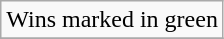<table class=wikitable>
<tr>
<td>Wins marked in green</td>
</tr>
<tr>
</tr>
</table>
